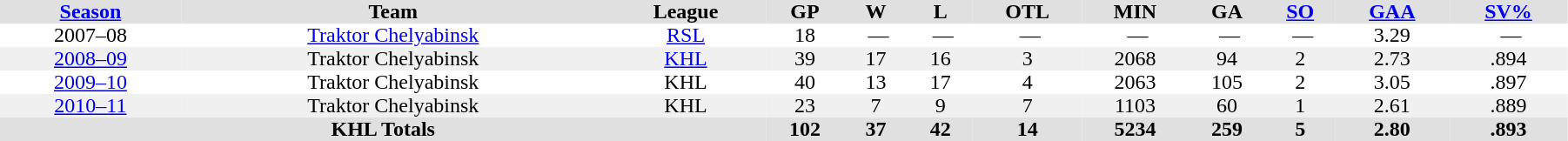<table border="0" cellpadding="0" cellspacing="0" style="width:95%;">
<tr>
<th colspan="3" style="background:#fff;"></th>
<th rowspan="99" style="background:#fff;"></th>
</tr>
<tr style="background:#e0e0e0; text-align:center;">
<th><a href='#'>Season</a></th>
<th>Team</th>
<th>League</th>
<th>GP</th>
<th>W</th>
<th>L</th>
<th>OTL</th>
<th>MIN</th>
<th>GA</th>
<th><a href='#'>SO</a></th>
<th><a href='#'>GAA</a></th>
<th><a href='#'>SV%</a></th>
</tr>
<tr align="center">
<td>2007–08</td>
<td><a href='#'>Traktor Chelyabinsk</a></td>
<td><a href='#'>RSL</a></td>
<td>18</td>
<td> —</td>
<td> —</td>
<td> —</td>
<td> —</td>
<td> —</td>
<td> —</td>
<td>3.29</td>
<td> —</td>
</tr>
<tr align="center" bgcolor="#f0f0f0">
<td><a href='#'>2008–09</a></td>
<td>Traktor Chelyabinsk</td>
<td><a href='#'>KHL</a></td>
<td>39</td>
<td>17</td>
<td>16</td>
<td>3</td>
<td>2068</td>
<td>94</td>
<td>2</td>
<td>2.73</td>
<td>.894</td>
</tr>
<tr align="center">
<td><a href='#'>2009–10</a></td>
<td>Traktor Chelyabinsk</td>
<td>KHL</td>
<td>40</td>
<td>13</td>
<td>17</td>
<td>4</td>
<td>2063</td>
<td>105</td>
<td>2</td>
<td>3.05</td>
<td>.897</td>
</tr>
<tr align="center" bgcolor="#f0f0f0">
<td><a href='#'>2010–11</a></td>
<td>Traktor Chelyabinsk</td>
<td>KHL</td>
<td>23</td>
<td>7</td>
<td>9</td>
<td>7</td>
<td>1103</td>
<td>60</td>
<td>1</td>
<td>2.61</td>
<td>.889</td>
</tr>
<tr align="center" bgcolor="#e0e0e0">
<th colspan="3" align="center">KHL Totals</th>
<th>102</th>
<th>37</th>
<th>42</th>
<th>14</th>
<th>5234</th>
<th>259</th>
<th>5</th>
<th>2.80</th>
<th>.893</th>
</tr>
</table>
